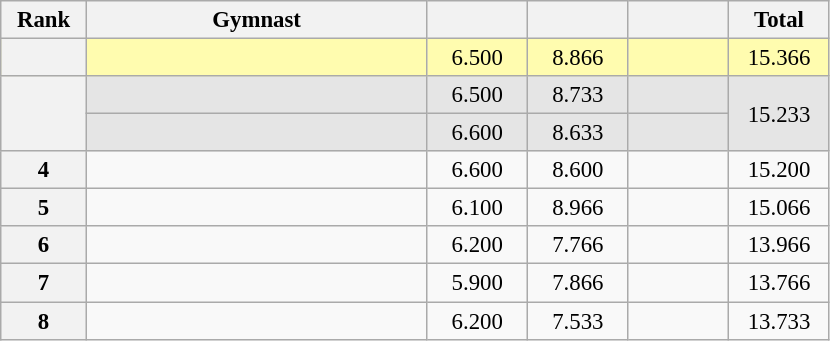<table class="wikitable sortable" style="text-align:center; font-size:95%">
<tr>
<th scope="col" style="width:50px;">Rank</th>
<th scope="col" style="width:220px;">Gymnast</th>
<th scope="col" style="width:60px;"></th>
<th scope="col" style="width:60px;"></th>
<th scope="col" style="width:60px;"></th>
<th scope="col" style="width:60px;">Total</th>
</tr>
<tr style="background:#fffcaf;">
<th scope=row style="text-align:center"></th>
<td style="text-align:left;"></td>
<td>6.500</td>
<td>8.866</td>
<td></td>
<td>15.366</td>
</tr>
<tr style="background:#e5e5e5;">
<th rowspan="2" scope=row style="text-align:center"></th>
<td style="text-align:left;"></td>
<td>6.500</td>
<td>8.733</td>
<td></td>
<td rowspan="2">15.233</td>
</tr>
<tr style="background:#e5e5e5;">
<td style="text-align:left;"></td>
<td>6.600</td>
<td>8.633</td>
<td></td>
</tr>
<tr>
<th scope=row style="text-align:center">4</th>
<td style="text-align:left;"></td>
<td>6.600</td>
<td>8.600</td>
<td></td>
<td>15.200</td>
</tr>
<tr>
<th scope=row style="text-align:center">5</th>
<td style="text-align:left;"></td>
<td>6.100</td>
<td>8.966</td>
<td></td>
<td>15.066</td>
</tr>
<tr>
<th scope=row style="text-align:center">6</th>
<td style="text-align:left;"></td>
<td>6.200</td>
<td>7.766</td>
<td></td>
<td>13.966</td>
</tr>
<tr>
<th scope=row style="text-align:center">7</th>
<td style="text-align:left;"></td>
<td>5.900</td>
<td>7.866</td>
<td></td>
<td>13.766</td>
</tr>
<tr>
<th scope=row style="text-align:center">8</th>
<td style="text-align:left;"></td>
<td>6.200</td>
<td>7.533</td>
<td></td>
<td>13.733</td>
</tr>
</table>
